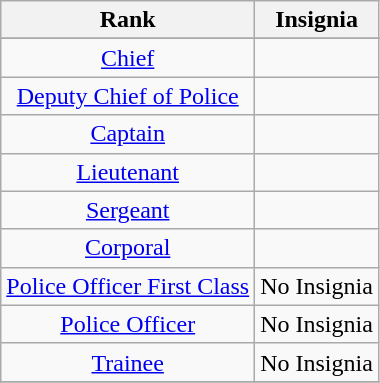<table border="1" cellspacing="0" cellpadding="5" style="border-collapse:collapse;" class="wikitable">
<tr>
<th>Rank</th>
<th>Insignia</th>
</tr>
<tr>
</tr>
<tr>
<td align="center"><a href='#'>Chief</a></td>
<td align="center"></td>
</tr>
<tr>
<td align="center"><a href='#'>Deputy Chief of Police</a></td>
<td align="center"></td>
</tr>
<tr>
<td align="center"><a href='#'>Captain</a></td>
<td align="center"></td>
</tr>
<tr>
<td align="center"><a href='#'>Lieutenant</a></td>
<td align="center"></td>
</tr>
<tr>
<td align="center"><a href='#'>Sergeant</a></td>
<td align="center"></td>
</tr>
<tr>
<td align="center"><a href='#'>Corporal</a></td>
<td align="center"></td>
</tr>
<tr>
<td align="center"><a href='#'>Police Officer First Class</a></td>
<td align="center">No Insignia</td>
</tr>
<tr>
<td align="center"><a href='#'>Police Officer</a></td>
<td align="center">No Insignia</td>
</tr>
<tr>
<td align="center"><a href='#'>Trainee</a></td>
<td align="center">No Insignia</td>
</tr>
<tr>
</tr>
</table>
